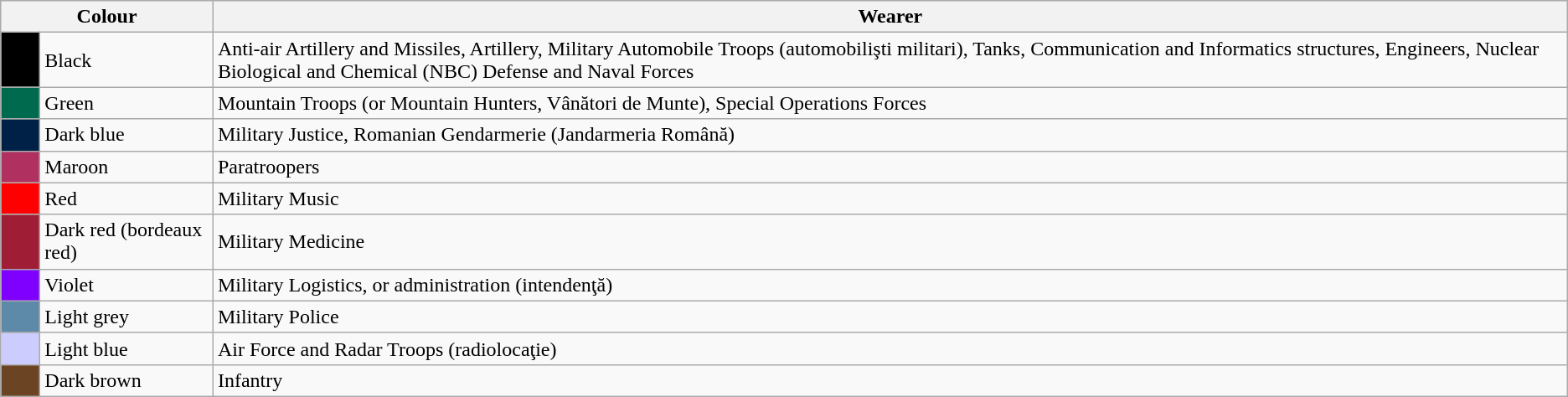<table class="wikitable">
<tr>
<th colspan="2">Colour</th>
<th>Wearer</th>
</tr>
<tr>
<td style="background:black;">      </td>
<td>Black</td>
<td>Anti-air Artillery and Missiles, Artillery, Military Automobile Troops (automobilişti militari), Tanks, Communication and Informatics structures, Engineers, Nuclear Biological and Chemical (NBC) Defense and Naval Forces</td>
</tr>
<tr>
<td style="background:#006A4E;"></td>
<td>Green</td>
<td>Mountain Troops (or Mountain Hunters, Vânători de Munte), Special Operations Forces</td>
</tr>
<tr>
<td style="background:#002147;"></td>
<td>Dark blue</td>
<td>Military Justice, Romanian Gendarmerie (Jandarmeria Română)</td>
</tr>
<tr>
<td style="background:#B03060;"></td>
<td>Maroon</td>
<td>Paratroopers</td>
</tr>
<tr>
<td style="background:red;"></td>
<td>Red</td>
<td>Military Music</td>
</tr>
<tr>
<td style="background:#9F1D35;"></td>
<td>Dark red (bordeaux red)</td>
<td>Military Medicine</td>
</tr>
<tr>
<td style="background:#7F00FF;"></td>
<td>Violet</td>
<td>Military Logistics, or administration (intendenţă)</td>
</tr>
<tr>
<td style="background:#5D8AA8;"></td>
<td>Light grey</td>
<td>Military Police</td>
</tr>
<tr>
<td style="background:#ccf;"></td>
<td>Light blue</td>
<td>Air Force and Radar Troops (radiolocaţie)</td>
</tr>
<tr>
<td style="background:#6B4423;"></td>
<td>Dark brown</td>
<td>Infantry</td>
</tr>
</table>
